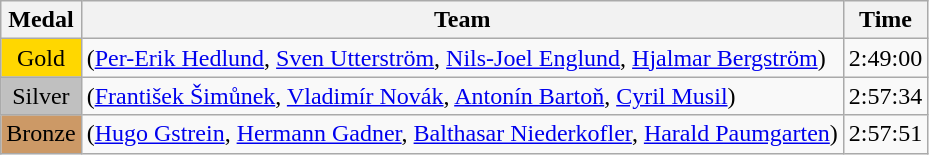<table class="wikitable">
<tr>
<th>Medal</th>
<th>Team</th>
<th>Time</th>
</tr>
<tr>
<td style="text-align:center;background-color:gold;">Gold</td>
<td> (<a href='#'>Per-Erik Hedlund</a>, <a href='#'>Sven Utterström</a>, <a href='#'>Nils-Joel Englund</a>, <a href='#'>Hjalmar Bergström</a>)</td>
<td>2:49:00</td>
</tr>
<tr>
<td style="text-align:center;background-color:silver;">Silver</td>
<td> (<a href='#'>František Šimůnek</a>, <a href='#'>Vladimír Novák</a>, <a href='#'>Antonín Bartoň</a>, <a href='#'>Cyril Musil</a>)</td>
<td>2:57:34</td>
</tr>
<tr>
<td style="text-align:center;background-color:#CC9966;">Bronze</td>
<td> (<a href='#'>Hugo Gstrein</a>, <a href='#'>Hermann Gadner</a>, <a href='#'>Balthasar Niederkofler</a>, <a href='#'>Harald Paumgarten</a>)</td>
<td>2:57:51</td>
</tr>
</table>
